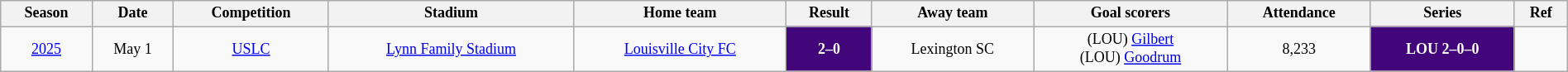<table class="wikitable" style="text-align: center; width: 100%; font-size: 12px">
<tr>
<th>Season</th>
<th>Date</th>
<th>Competition</th>
<th>Stadium</th>
<th>Home team</th>
<th>Result</th>
<th>Away team</th>
<th>Goal scorers</th>
<th>Attendance</th>
<th>Series</th>
<th>Ref</th>
</tr>
<tr>
<td rowspan="1"><a href='#'>2025</a></td>
<td>May 1</td>
<td rowspan="1"><a href='#'>USLC</a></td>
<td><a href='#'>Lynn Family Stadium</a></td>
<td><a href='#'>Louisville City FC</a></td>
<td style="background:#42057a;color:white;"><strong>2–0</strong></td>
<td>Lexington SC</td>
<td>(LOU) <a href='#'>Gilbert</a> <br>(LOU) <a href='#'>Goodrum</a> </td>
<td>8,233</td>
<td style="background:#42057a;color:white;"><strong>LOU 2–0–0</strong></td>
<td></td>
</tr>
</table>
